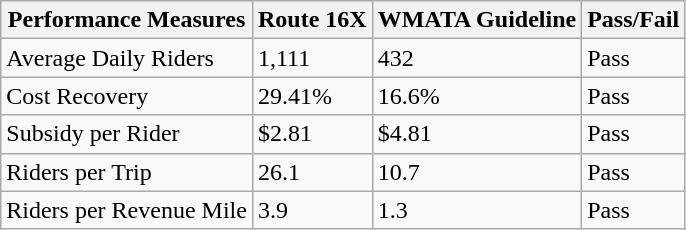<table class="wikitable">
<tr>
<th>Performance Measures</th>
<th>Route 16X</th>
<th>WMATA Guideline</th>
<th>Pass/Fail</th>
</tr>
<tr>
<td>Average Daily Riders</td>
<td>1,111</td>
<td>432</td>
<td>Pass</td>
</tr>
<tr>
<td>Cost Recovery</td>
<td>29.41%</td>
<td>16.6%</td>
<td>Pass</td>
</tr>
<tr>
<td>Subsidy per Rider</td>
<td>$2.81</td>
<td>$4.81</td>
<td>Pass</td>
</tr>
<tr>
<td>Riders per Trip</td>
<td>26.1</td>
<td>10.7</td>
<td>Pass</td>
</tr>
<tr>
<td>Riders per Revenue Mile</td>
<td>3.9</td>
<td>1.3</td>
<td>Pass</td>
</tr>
</table>
